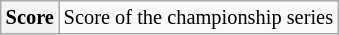<table class="wikitable plainrowheaders" style="font-size:85%">
<tr>
<th scope="row" style="text-align:center"><strong>Score</strong></th>
<td>Score of the championship series</td>
</tr>
</table>
